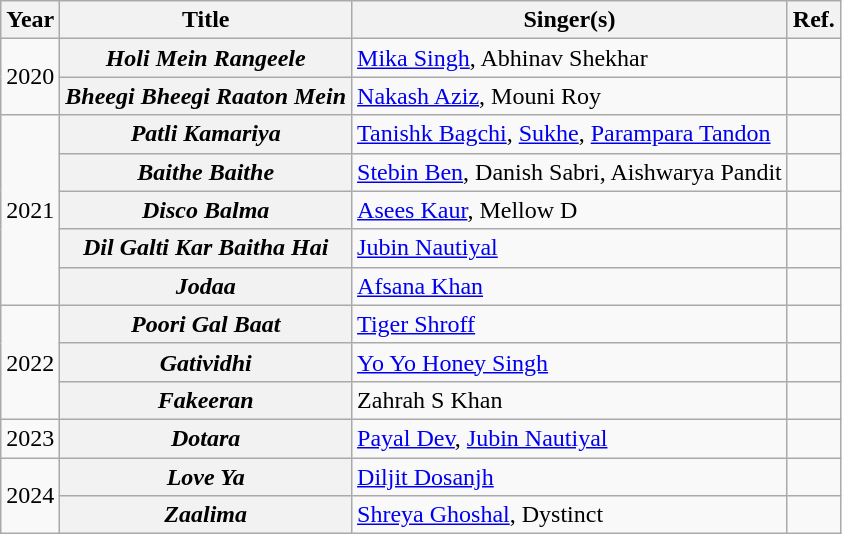<table class="wikitable plainrowheaders sortable">
<tr>
<th scope="col">Year</th>
<th scope="col">Title</th>
<th scope="col">Singer(s)</th>
<th scope="col" class="unsortable">Ref.</th>
</tr>
<tr>
<td rowspan="2">2020</td>
<th scope="row"><em>Holi Mein Rangeele</em></th>
<td><a href='#'>Mika Singh</a>, Abhinav Shekhar</td>
<td></td>
</tr>
<tr>
<th scope="row"><em>Bheegi Bheegi Raaton Mein</em></th>
<td><a href='#'>Nakash Aziz</a>, Mouni Roy</td>
<td></td>
</tr>
<tr>
<td rowspan="5">2021</td>
<th scope="row"><em>Patli Kamariya</em></th>
<td><a href='#'>Tanishk Bagchi</a>, <a href='#'>Sukhe</a>, <a href='#'>Parampara Tandon</a></td>
<td></td>
</tr>
<tr>
<th scope="row"><em>Baithe Baithe</em></th>
<td><a href='#'>Stebin Ben</a>, Danish Sabri, Aishwarya Pandit</td>
<td></td>
</tr>
<tr>
<th scope="row"><em>Disco Balma</em></th>
<td><a href='#'>Asees Kaur</a>, Mellow D</td>
<td></td>
</tr>
<tr>
<th scope="row"><em>Dil Galti Kar Baitha Hai</em></th>
<td><a href='#'>Jubin Nautiyal</a></td>
<td></td>
</tr>
<tr>
<th scope="row"><em>Jodaa</em></th>
<td><a href='#'>Afsana Khan</a></td>
<td></td>
</tr>
<tr>
<td rowspan="3">2022</td>
<th scope="row"><em>Poori Gal Baat</em></th>
<td><a href='#'>Tiger Shroff</a></td>
<td></td>
</tr>
<tr>
<th scope="row"><em>Gatividhi</em></th>
<td><a href='#'>Yo Yo Honey Singh</a></td>
<td></td>
</tr>
<tr>
<th scope="row"><em>Fakeeran</em></th>
<td>Zahrah S Khan</td>
<td></td>
</tr>
<tr>
<td>2023</td>
<th scope="row"><em>Dotara</em></th>
<td><a href='#'>Payal Dev</a>, <a href='#'>Jubin Nautiyal</a></td>
<td></td>
</tr>
<tr>
<td rowspan="2">2024</td>
<th scope="row"><em>Love Ya</em></th>
<td><a href='#'>Diljit Dosanjh</a></td>
<td></td>
</tr>
<tr>
<th scope="row"><em>Zaalima</em></th>
<td><a href='#'>Shreya Ghoshal</a>, Dystinct</td>
<td></td>
</tr>
</table>
